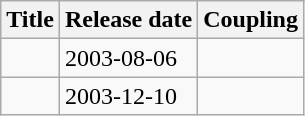<table class="wikitable">
<tr>
<th>Title</th>
<th>Release date</th>
<th>Coupling</th>
</tr>
<tr>
<td></td>
<td>2003-08-06</td>
<td></td>
</tr>
<tr>
<td></td>
<td>2003-12-10</td>
<td></td>
</tr>
</table>
